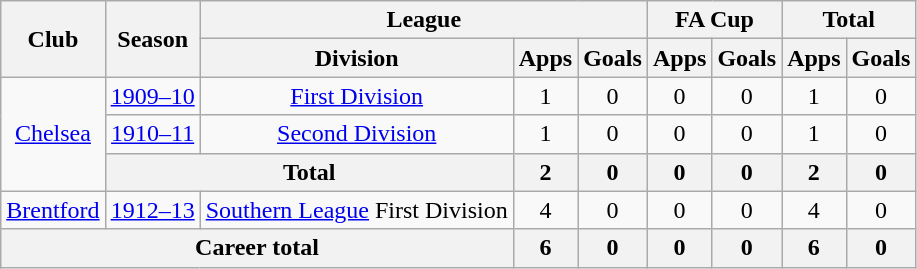<table class="wikitable" style="text-align: center;">
<tr>
<th rowspan="2">Club</th>
<th rowspan="2">Season</th>
<th colspan="3">League</th>
<th colspan="2">FA Cup</th>
<th colspan="2">Total</th>
</tr>
<tr>
<th>Division</th>
<th>Apps</th>
<th>Goals</th>
<th>Apps</th>
<th>Goals</th>
<th>Apps</th>
<th>Goals</th>
</tr>
<tr>
<td rowspan="3"><a href='#'>Chelsea</a></td>
<td><a href='#'>1909–10</a></td>
<td><a href='#'>First Division</a></td>
<td>1</td>
<td>0</td>
<td>0</td>
<td>0</td>
<td>1</td>
<td>0</td>
</tr>
<tr>
<td><a href='#'>1910–11</a></td>
<td><a href='#'>Second Division</a></td>
<td>1</td>
<td>0</td>
<td>0</td>
<td>0</td>
<td>1</td>
<td>0</td>
</tr>
<tr>
<th colspan="2">Total</th>
<th>2</th>
<th>0</th>
<th>0</th>
<th>0</th>
<th>2</th>
<th>0</th>
</tr>
<tr>
<td><a href='#'>Brentford</a></td>
<td><a href='#'>1912–13</a></td>
<td><a href='#'>Southern League</a> First Division</td>
<td>4</td>
<td>0</td>
<td>0</td>
<td>0</td>
<td>4</td>
<td>0</td>
</tr>
<tr>
<th colspan="3">Career total</th>
<th>6</th>
<th>0</th>
<th>0</th>
<th>0</th>
<th>6</th>
<th>0</th>
</tr>
</table>
